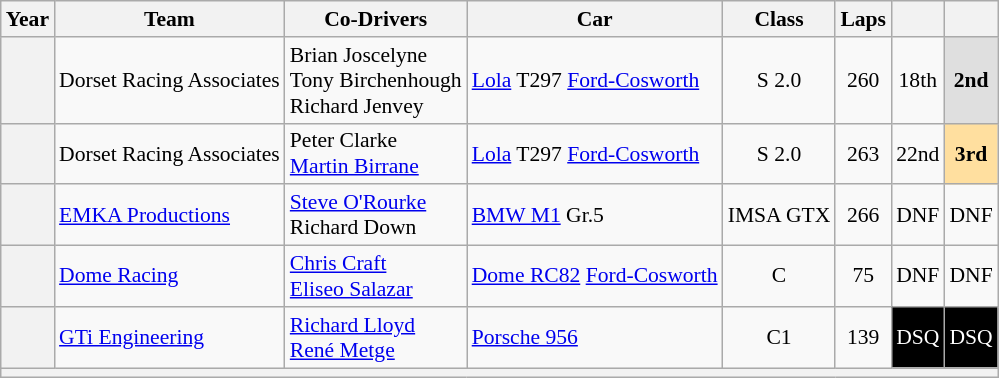<table class="wikitable" style="text-align:center; font-size:90%">
<tr>
<th>Year</th>
<th>Team</th>
<th>Co-Drivers</th>
<th>Car</th>
<th>Class</th>
<th>Laps</th>
<th></th>
<th></th>
</tr>
<tr>
<th></th>
<td align="left"> Dorset Racing Associates</td>
<td align="left"> Brian Joscelyne<br> Tony Birchenhough<br> Richard Jenvey</td>
<td align="left"><a href='#'>Lola</a> T297 <a href='#'>Ford-Cosworth</a></td>
<td>S 2.0</td>
<td>260</td>
<td>18th</td>
<td style="background:#DFDFDF;"><strong>2nd</strong></td>
</tr>
<tr>
<th></th>
<td align="left"> Dorset Racing Associates</td>
<td align="left"> Peter Clarke<br> <a href='#'>Martin Birrane</a></td>
<td align="left"><a href='#'>Lola</a> T297 <a href='#'>Ford-Cosworth</a></td>
<td>S 2.0</td>
<td>263</td>
<td>22nd</td>
<td style="background:#FFDF9F;"><strong>3rd</strong></td>
</tr>
<tr>
<th></th>
<td align="left"> <a href='#'>EMKA Productions</a></td>
<td align="left"> <a href='#'>Steve O'Rourke</a><br> Richard Down</td>
<td align="left"><a href='#'>BMW M1</a> Gr.5</td>
<td>IMSA GTX</td>
<td>266</td>
<td>DNF</td>
<td>DNF</td>
</tr>
<tr>
<th></th>
<td align="left"> <a href='#'>Dome Racing</a></td>
<td align="left"> <a href='#'>Chris Craft</a><br> <a href='#'>Eliseo Salazar</a></td>
<td align="left"><a href='#'>Dome RC82</a> <a href='#'>Ford-Cosworth</a></td>
<td>C</td>
<td>75</td>
<td>DNF</td>
<td>DNF</td>
</tr>
<tr>
<th></th>
<td align="left"> <a href='#'>GTi Engineering</a></td>
<td align="left"> <a href='#'>Richard Lloyd</a><br> <a href='#'>René Metge</a></td>
<td align="left"><a href='#'>Porsche 956</a></td>
<td>C1</td>
<td>139</td>
<td style="background:#000000; color:white">DSQ</td>
<td style="background:#000000; color:white">DSQ</td>
</tr>
<tr>
<th colspan="8"></th>
</tr>
</table>
